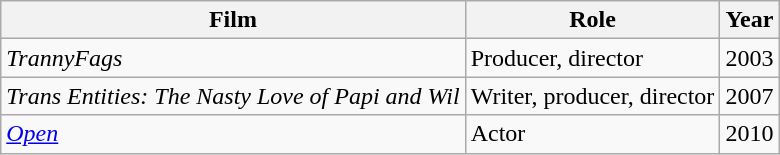<table class="wikitable">
<tr>
<th>Film</th>
<th>Role</th>
<th>Year</th>
</tr>
<tr>
<td><em>TrannyFags</em></td>
<td>Producer, director</td>
<td>2003</td>
</tr>
<tr>
<td><em>Trans Entities: The Nasty Love of Papi and Wil</em></td>
<td>Writer, producer, director</td>
<td>2007</td>
</tr>
<tr>
<td><em><a href='#'>Open</a></em></td>
<td>Actor</td>
<td>2010</td>
</tr>
</table>
